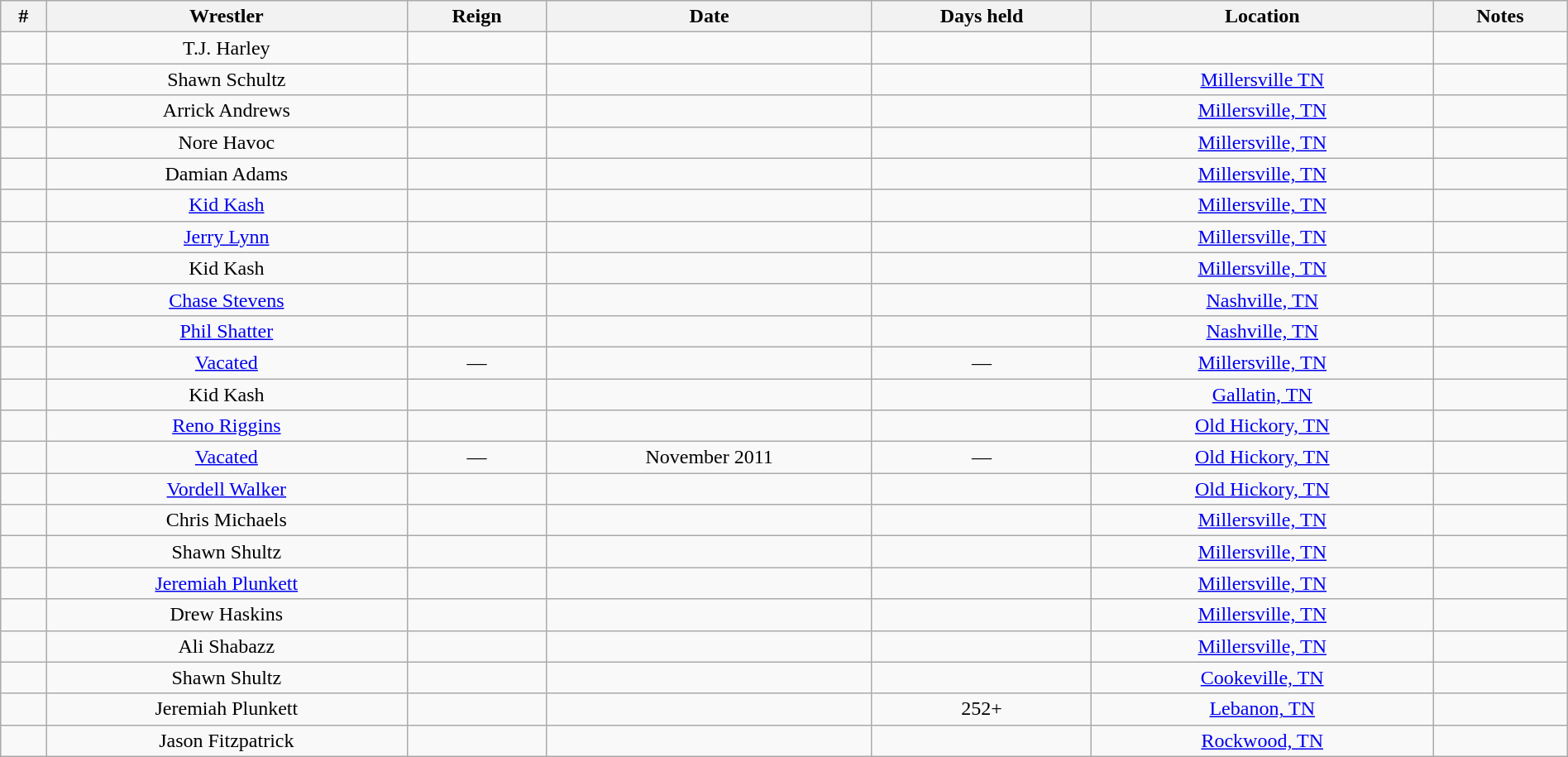<table class="wikitable sortable" width="100%" style="text-align:center;">
<tr>
<th>#</th>
<th>Wrestler</th>
<th>Reign</th>
<th>Date</th>
<th>Days held</th>
<th>Location</th>
<th class="unsortable">Notes</th>
</tr>
<tr>
<td></td>
<td>T.J. Harley</td>
<td></td>
<td></td>
<td></td>
<td></td>
<td></td>
</tr>
<tr>
<td></td>
<td>Shawn Schultz</td>
<td></td>
<td></td>
<td></td>
<td><a href='#'>Millersville TN</a></td>
<td></td>
</tr>
<tr>
<td></td>
<td>Arrick Andrews</td>
<td></td>
<td></td>
<td></td>
<td><a href='#'>Millersville, TN</a></td>
<td></td>
</tr>
<tr>
<td></td>
<td>Nore Havoc</td>
<td></td>
<td></td>
<td></td>
<td><a href='#'>Millersville, TN</a></td>
<td></td>
</tr>
<tr>
<td></td>
<td>Damian Adams</td>
<td></td>
<td></td>
<td></td>
<td><a href='#'>Millersville, TN</a></td>
<td></td>
</tr>
<tr>
<td></td>
<td><a href='#'>Kid Kash</a></td>
<td></td>
<td></td>
<td></td>
<td><a href='#'>Millersville, TN</a></td>
<td></td>
</tr>
<tr>
<td></td>
<td><a href='#'>Jerry Lynn</a></td>
<td></td>
<td></td>
<td></td>
<td><a href='#'>Millersville, TN</a></td>
<td></td>
</tr>
<tr>
<td></td>
<td>Kid Kash</td>
<td></td>
<td></td>
<td></td>
<td><a href='#'>Millersville, TN</a></td>
<td></td>
</tr>
<tr>
<td></td>
<td><a href='#'>Chase Stevens</a></td>
<td></td>
<td></td>
<td></td>
<td><a href='#'>Nashville, TN</a></td>
<td></td>
</tr>
<tr>
<td></td>
<td><a href='#'>Phil Shatter</a></td>
<td></td>
<td></td>
<td></td>
<td><a href='#'>Nashville, TN</a></td>
<td></td>
</tr>
<tr>
<td></td>
<td><a href='#'>Vacated</a></td>
<td>—</td>
<td></td>
<td>—</td>
<td><a href='#'>Millersville, TN</a></td>
<td></td>
</tr>
<tr>
<td></td>
<td>Kid Kash</td>
<td></td>
<td></td>
<td></td>
<td><a href='#'>Gallatin, TN</a></td>
<td></td>
</tr>
<tr>
<td></td>
<td><a href='#'>Reno Riggins</a></td>
<td></td>
<td></td>
<td></td>
<td><a href='#'>Old Hickory, TN</a></td>
<td></td>
</tr>
<tr>
<td></td>
<td><a href='#'>Vacated</a></td>
<td>—</td>
<td>November 2011</td>
<td>—</td>
<td><a href='#'>Old Hickory, TN</a></td>
<td></td>
</tr>
<tr>
<td></td>
<td><a href='#'>Vordell Walker</a></td>
<td></td>
<td></td>
<td></td>
<td><a href='#'>Old Hickory, TN</a></td>
<td></td>
</tr>
<tr>
<td></td>
<td>Chris Michaels</td>
<td></td>
<td></td>
<td></td>
<td><a href='#'>Millersville, TN</a></td>
<td></td>
</tr>
<tr>
<td></td>
<td>Shawn Shultz</td>
<td></td>
<td></td>
<td></td>
<td><a href='#'>Millersville, TN</a></td>
<td></td>
</tr>
<tr>
<td></td>
<td><a href='#'>Jeremiah Plunkett</a></td>
<td></td>
<td></td>
<td></td>
<td><a href='#'>Millersville, TN</a></td>
<td></td>
</tr>
<tr>
<td></td>
<td>Drew Haskins</td>
<td></td>
<td></td>
<td></td>
<td><a href='#'>Millersville, TN</a></td>
<td></td>
</tr>
<tr>
<td></td>
<td>Ali Shabazz</td>
<td></td>
<td></td>
<td></td>
<td><a href='#'>Millersville, TN</a></td>
<td></td>
</tr>
<tr>
<td></td>
<td>Shawn Shultz</td>
<td></td>
<td></td>
<td></td>
<td><a href='#'>Cookeville, TN</a></td>
<td></td>
</tr>
<tr>
<td></td>
<td>Jeremiah Plunkett</td>
<td></td>
<td></td>
<td>252+</td>
<td><a href='#'>Lebanon, TN</a></td>
<td></td>
</tr>
<tr>
<td></td>
<td>Jason Fitzpatrick</td>
<td></td>
<td></td>
<td></td>
<td><a href='#'>Rockwood, TN</a></td>
</tr>
</table>
